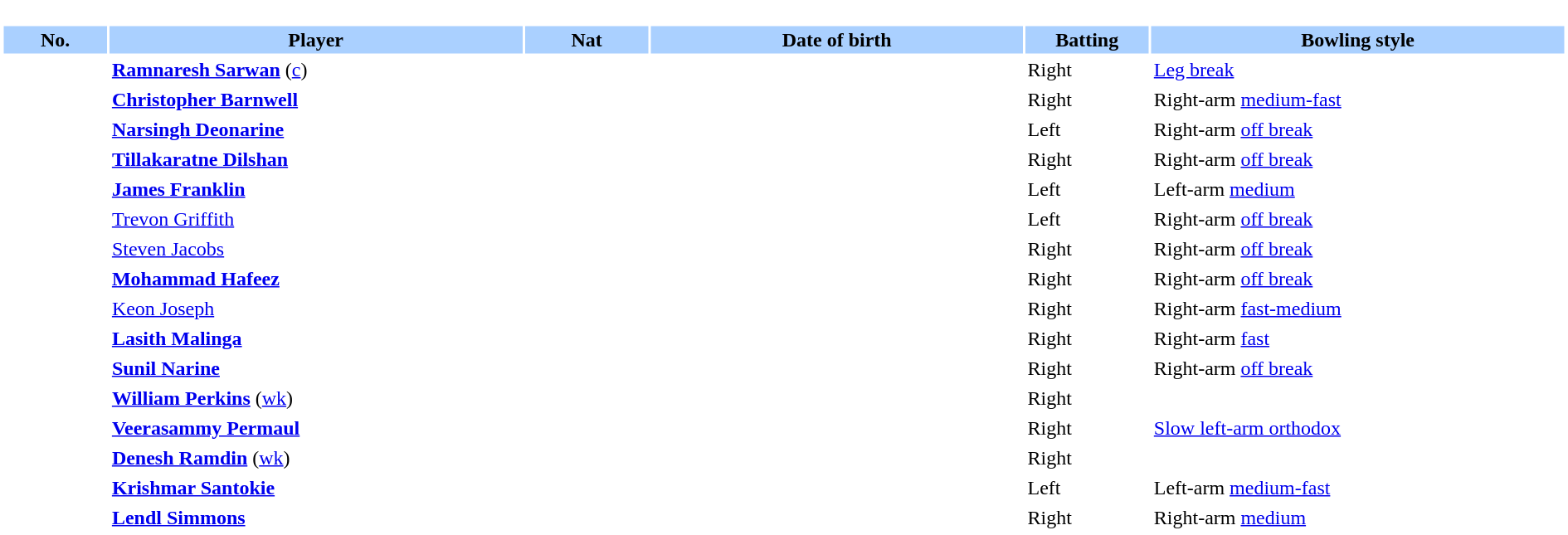<table border="0" style="width:100%;">
<tr>
<td style="vertical-align:top; background:#fff; width:90%;"><br><table border="0" cellspacing="2" cellpadding="2" style="width:100%;">
<tr style="background:#aad0ff;">
<th scope="col" style="width:5%;">No.</th>
<th scope="col" style="width:20%;">Player</th>
<th scope="col" style="width:6%;">Nat</th>
<th scope="col" style="width:18%;">Date of birth</th>
<th scope="col" style="width:6%;">Batting</th>
<th scope="col" style="width:20%;">Bowling style</th>
</tr>
<tr>
<td style="text-align:center"></td>
<td><strong><a href='#'>Ramnaresh Sarwan</a></strong> (<a href='#'>c</a>)</td>
<td style="text-align:center"></td>
<td></td>
<td>Right</td>
<td><a href='#'>Leg break</a></td>
</tr>
<tr>
<td style="text-align:center"></td>
<td><strong><a href='#'>Christopher Barnwell</a></strong></td>
<td style="text-align:center"></td>
<td></td>
<td>Right</td>
<td>Right-arm <a href='#'>medium-fast</a></td>
</tr>
<tr>
<td style="text-align:center"></td>
<td><strong><a href='#'>Narsingh Deonarine</a></strong></td>
<td style="text-align:center"></td>
<td></td>
<td>Left</td>
<td>Right-arm <a href='#'>off break</a></td>
</tr>
<tr>
<td style="text-align:center"></td>
<td><strong><a href='#'>Tillakaratne Dilshan</a></strong></td>
<td style="text-align:center"></td>
<td></td>
<td>Right</td>
<td>Right-arm <a href='#'>off break</a></td>
</tr>
<tr>
<td style="text-align:center"></td>
<td><strong><a href='#'>James Franklin</a></strong></td>
<td style="text-align:center"></td>
<td></td>
<td>Left</td>
<td>Left-arm <a href='#'>medium</a></td>
</tr>
<tr>
<td style="text-align:center"></td>
<td><a href='#'>Trevon Griffith</a></td>
<td style="text-align:center"></td>
<td></td>
<td>Left</td>
<td>Right-arm <a href='#'>off break</a></td>
</tr>
<tr>
<td style="text-align:center"></td>
<td><a href='#'>Steven Jacobs</a></td>
<td style="text-align:center"></td>
<td></td>
<td>Right</td>
<td>Right-arm <a href='#'>off break</a></td>
</tr>
<tr>
<td style="text-align:center"></td>
<td><strong><a href='#'>Mohammad Hafeez</a></strong></td>
<td style="text-align:center"></td>
<td></td>
<td>Right</td>
<td>Right-arm <a href='#'>off break</a></td>
</tr>
<tr>
<td style="text-align:center"></td>
<td><a href='#'>Keon Joseph</a></td>
<td style="text-align:center"></td>
<td></td>
<td>Right</td>
<td>Right-arm <a href='#'>fast-medium</a></td>
</tr>
<tr>
<td style="text-align:center"></td>
<td><strong><a href='#'>Lasith Malinga</a></strong></td>
<td style="text-align:center"></td>
<td></td>
<td>Right</td>
<td>Right-arm <a href='#'>fast</a></td>
</tr>
<tr>
<td style="text-align:center"></td>
<td><strong><a href='#'>Sunil Narine</a></strong></td>
<td style="text-align:center"></td>
<td></td>
<td>Right</td>
<td>Right-arm <a href='#'>off break</a></td>
</tr>
<tr>
<td style="text-align:center"></td>
<td><strong><a href='#'>William Perkins</a></strong> (<a href='#'>wk</a>)</td>
<td style="text-align:center"></td>
<td></td>
<td>Right</td>
<td></td>
</tr>
<tr>
<td style="text-align:center"></td>
<td><strong><a href='#'>Veerasammy Permaul</a></strong></td>
<td style="text-align:center"></td>
<td></td>
<td>Right</td>
<td><a href='#'>Slow left-arm orthodox</a></td>
</tr>
<tr>
<td style="text-align:center"></td>
<td><strong><a href='#'>Denesh Ramdin</a></strong> (<a href='#'>wk</a>)</td>
<td style="text-align:center"></td>
<td></td>
<td>Right</td>
<td></td>
</tr>
<tr>
<td style="text-align:center"></td>
<td><strong><a href='#'>Krishmar Santokie</a></strong></td>
<td style="text-align:center"></td>
<td></td>
<td>Left</td>
<td>Left-arm <a href='#'>medium-fast</a></td>
</tr>
<tr>
<td style="text-align:center"></td>
<td><strong><a href='#'>Lendl Simmons</a></strong></td>
<td style="text-align:center"></td>
<td></td>
<td>Right</td>
<td>Right-arm <a href='#'>medium</a></td>
</tr>
</table>
</td>
</tr>
</table>
